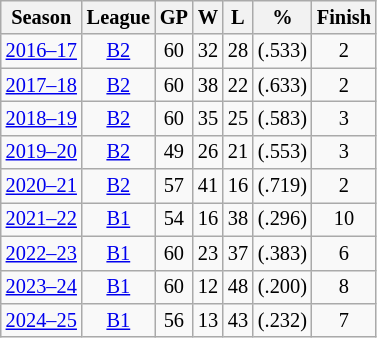<table class="wikitable" style="font-size:85%;">
<tr>
<th>Season</th>
<th>League</th>
<th>GP</th>
<th>W</th>
<th>L</th>
<th>%</th>
<th>Finish</th>
</tr>
<tr>
<td align="center"><a href='#'>2016–17</a></td>
<td align="center"><a href='#'>B2</a></td>
<td align="center">60</td>
<td align="center">32</td>
<td align="center">28</td>
<td align="center">(.533)</td>
<td align="center">2</td>
</tr>
<tr>
<td align="center"><a href='#'>2017–18</a></td>
<td align="center"><a href='#'>B2</a></td>
<td align="center">60</td>
<td align="center">38</td>
<td align="center">22</td>
<td align="center">(.633)</td>
<td align="center">2</td>
</tr>
<tr>
<td align="center"><a href='#'>2018–19</a></td>
<td align="center"><a href='#'>B2</a></td>
<td align="center">60</td>
<td align="center">35</td>
<td align="center">25</td>
<td align="center">(.583)</td>
<td align="center">3</td>
</tr>
<tr>
<td align="center"><a href='#'>2019–20</a></td>
<td align="center"><a href='#'>B2</a></td>
<td align="center">49</td>
<td align="center">26</td>
<td align="center">21</td>
<td align="center">(.553)</td>
<td align="center">3</td>
</tr>
<tr>
<td align="center"><a href='#'>2020–21</a></td>
<td align="center"><a href='#'>B2</a></td>
<td align="center">57</td>
<td align="center">41</td>
<td align="center">16</td>
<td align="center">(.719)</td>
<td align="center">2</td>
</tr>
<tr>
<td align="center"><a href='#'>2021–22</a></td>
<td align="center"><a href='#'>B1</a></td>
<td align="center">54</td>
<td align="center">16</td>
<td align="center">38</td>
<td align="center">(.296)</td>
<td align="center">10</td>
</tr>
<tr>
<td align="center"><a href='#'>2022–23</a></td>
<td align="center"><a href='#'>B1</a></td>
<td align="center">60</td>
<td align="center">23</td>
<td align="center">37</td>
<td align="center">(.383)</td>
<td align="center">6</td>
</tr>
<tr>
<td align="center"><a href='#'>2023–24</a></td>
<td align="center"><a href='#'>B1</a></td>
<td align="center">60</td>
<td align="center">12</td>
<td align="center">48</td>
<td align="center">(.200)</td>
<td align="center">8</td>
</tr>
<tr>
<td align="center"><a href='#'>2024–25</a></td>
<td align="center"><a href='#'>B1</a></td>
<td align="center">56</td>
<td align="center">13</td>
<td align="center">43</td>
<td align="center">(.232)</td>
<td align="center">7</td>
</tr>
</table>
